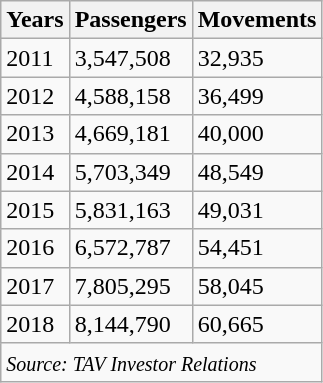<table class="wikitable">
<tr>
<th>Years</th>
<th>Passengers</th>
<th>Movements</th>
</tr>
<tr>
<td>2011</td>
<td> 3,547,508</td>
<td> 32,935</td>
</tr>
<tr>
<td>2012</td>
<td> 4,588,158</td>
<td> 36,499</td>
</tr>
<tr>
<td>2013</td>
<td> 4,669,181</td>
<td> 40,000</td>
</tr>
<tr>
<td>2014</td>
<td> 5,703,349</td>
<td> 48,549</td>
</tr>
<tr>
<td>2015</td>
<td> 5,831,163</td>
<td> 49,031</td>
</tr>
<tr>
<td>2016</td>
<td> 6,572,787</td>
<td> 54,451</td>
</tr>
<tr>
<td>2017</td>
<td> 7,805,295</td>
<td> 58,045</td>
</tr>
<tr>
<td>2018</td>
<td> 8,144,790</td>
<td> 60,665</td>
</tr>
<tr>
<td colspan=5 align="left"><small><em>Source: TAV Investor Relations</em></small></td>
</tr>
</table>
